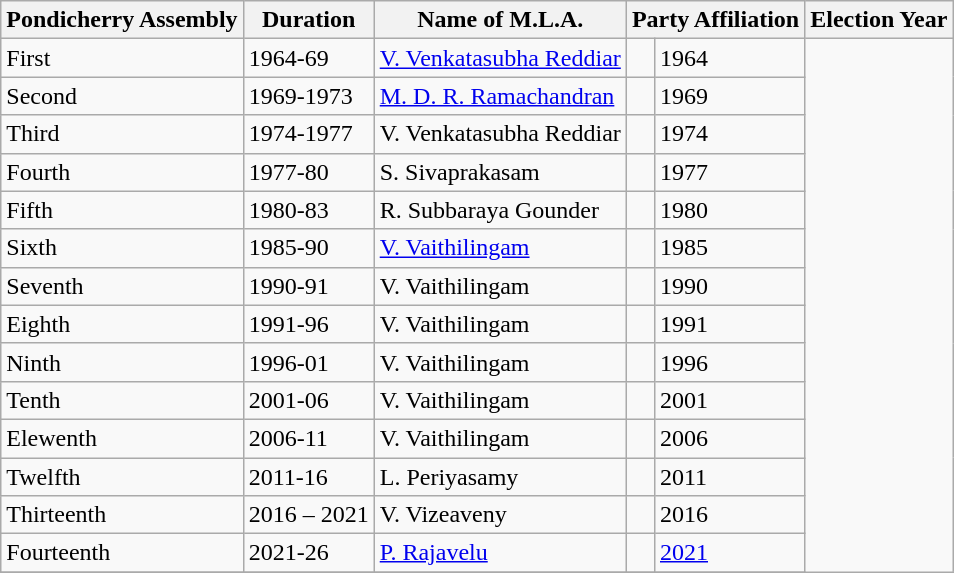<table class="wikitable">
<tr>
<th>Pondicherry Assembly</th>
<th>Duration</th>
<th>Name of M.L.A.</th>
<th colspan="2">Party Affiliation</th>
<th>Election Year</th>
</tr>
<tr>
<td>First</td>
<td>1964-69</td>
<td><a href='#'>V. Venkatasubha Reddiar</a></td>
<td></td>
<td>1964</td>
</tr>
<tr>
<td>Second</td>
<td>1969-1973</td>
<td><a href='#'>M. D. R. Ramachandran</a></td>
<td></td>
<td>1969</td>
</tr>
<tr>
<td>Third</td>
<td>1974-1977</td>
<td>V. Venkatasubha Reddiar</td>
<td></td>
<td>1974</td>
</tr>
<tr>
<td>Fourth</td>
<td>1977-80</td>
<td>S. Sivaprakasam</td>
<td></td>
<td>1977</td>
</tr>
<tr>
<td>Fifth</td>
<td>1980-83</td>
<td>R. Subbaraya Gounder</td>
<td></td>
<td>1980</td>
</tr>
<tr>
<td>Sixth</td>
<td>1985-90</td>
<td><a href='#'>V. Vaithilingam</a></td>
<td></td>
<td>1985</td>
</tr>
<tr>
<td>Seventh</td>
<td>1990-91</td>
<td>V. Vaithilingam</td>
<td></td>
<td>1990</td>
</tr>
<tr>
<td>Eighth</td>
<td>1991-96</td>
<td>V. Vaithilingam</td>
<td></td>
<td>1991</td>
</tr>
<tr>
<td>Ninth</td>
<td>1996-01</td>
<td>V. Vaithilingam</td>
<td></td>
<td>1996</td>
</tr>
<tr>
<td>Tenth</td>
<td>2001-06</td>
<td>V. Vaithilingam</td>
<td></td>
<td>2001</td>
</tr>
<tr>
<td>Elewenth</td>
<td>2006-11</td>
<td>V. Vaithilingam</td>
<td></td>
<td>2006</td>
</tr>
<tr>
<td>Twelfth</td>
<td>2011-16</td>
<td>L. Periyasamy</td>
<td></td>
<td>2011</td>
</tr>
<tr>
<td>Thirteenth</td>
<td>2016 – 2021</td>
<td>V. Vizeaveny</td>
<td></td>
<td>2016</td>
</tr>
<tr>
<td>Fourteenth</td>
<td>2021-26</td>
<td><a href='#'>P. Rajavelu</a></td>
<td></td>
<td><a href='#'>2021</a></td>
</tr>
<tr>
</tr>
</table>
